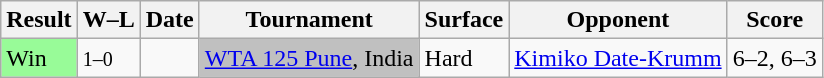<table class="wikitable">
<tr>
<th>Result</th>
<th class="unsortable">W–L</th>
<th>Date</th>
<th>Tournament</th>
<th>Surface</th>
<th>Opponent</th>
<th class="unsortable">Score</th>
</tr>
<tr>
<td style=background:#98fb98>Win</td>
<td><small>1–0</small></td>
<td><a href='#'></a></td>
<td style="background:silver;"><a href='#'>WTA 125 Pune</a>, India</td>
<td>Hard</td>
<td> <a href='#'>Kimiko Date-Krumm</a></td>
<td>6–2, 6–3</td>
</tr>
</table>
